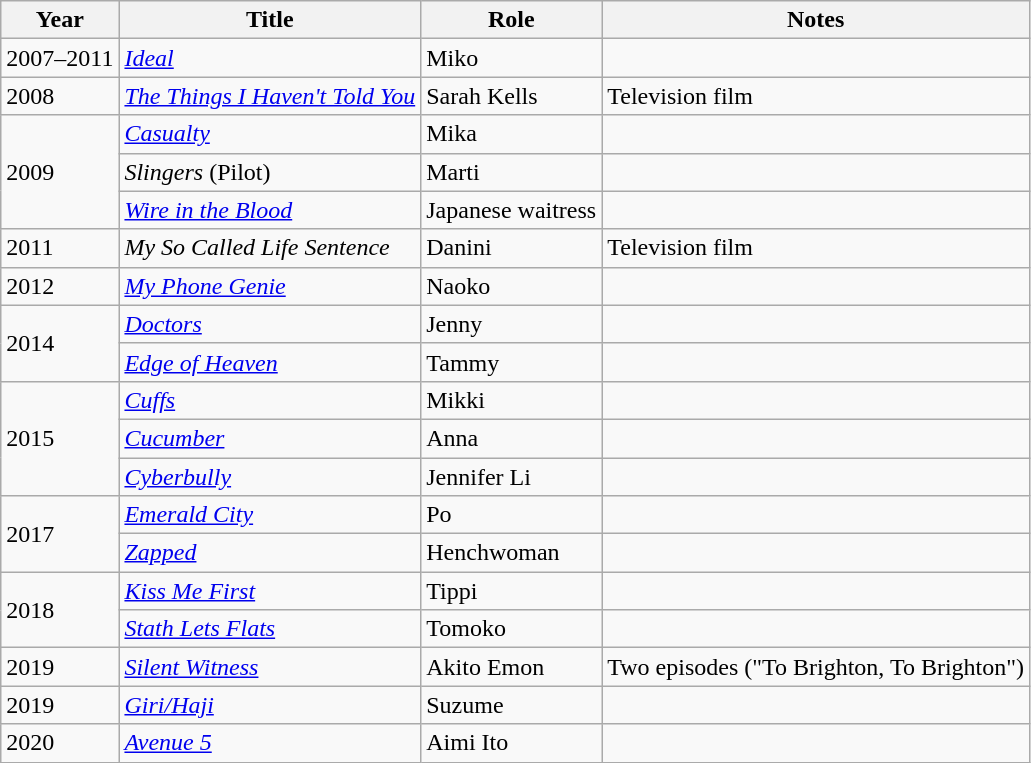<table class="wikitable sortable">
<tr>
<th>Year</th>
<th>Title</th>
<th>Role</th>
<th>Notes</th>
</tr>
<tr>
<td>2007–2011</td>
<td><em><a href='#'>Ideal</a></em></td>
<td>Miko</td>
<td></td>
</tr>
<tr>
<td>2008</td>
<td><em><a href='#'>The Things I Haven't Told You</a></em></td>
<td>Sarah Kells</td>
<td>Television film</td>
</tr>
<tr>
<td rowspan="3">2009</td>
<td><em><a href='#'>Casualty</a></em></td>
<td>Mika</td>
<td></td>
</tr>
<tr>
<td><em>Slingers</em> (Pilot)</td>
<td>Marti</td>
<td></td>
</tr>
<tr>
<td><em><a href='#'>Wire in the Blood</a></em></td>
<td>Japanese waitress</td>
<td></td>
</tr>
<tr>
<td>2011</td>
<td><em>My So Called Life Sentence</em></td>
<td>Danini</td>
<td>Television film</td>
</tr>
<tr>
<td>2012</td>
<td><em><a href='#'>My Phone Genie</a></em></td>
<td>Naoko</td>
<td></td>
</tr>
<tr>
<td rowspan="2">2014</td>
<td><em><a href='#'>Doctors</a></em></td>
<td>Jenny</td>
<td></td>
</tr>
<tr>
<td><em><a href='#'>Edge of Heaven</a></em></td>
<td>Tammy</td>
<td></td>
</tr>
<tr>
<td rowspan="3">2015</td>
<td><em><a href='#'>Cuffs</a></em></td>
<td>Mikki</td>
<td></td>
</tr>
<tr>
<td><em><a href='#'>Cucumber</a></em></td>
<td>Anna</td>
<td></td>
</tr>
<tr>
<td><em><a href='#'>Cyberbully</a></em></td>
<td>Jennifer Li</td>
<td></td>
</tr>
<tr>
<td rowspan="2">2017</td>
<td><em><a href='#'>Emerald City</a></em></td>
<td>Po</td>
<td></td>
</tr>
<tr>
<td><em><a href='#'>Zapped</a></em></td>
<td>Henchwoman</td>
<td></td>
</tr>
<tr>
<td rowspan="2">2018</td>
<td><em><a href='#'>Kiss Me First</a></em></td>
<td>Tippi</td>
<td></td>
</tr>
<tr>
<td><em><a href='#'>Stath Lets Flats</a></em></td>
<td>Tomoko</td>
<td></td>
</tr>
<tr>
<td>2019</td>
<td><em><a href='#'>Silent Witness</a></em></td>
<td>Akito Emon</td>
<td>Two episodes ("To Brighton, To Brighton")</td>
</tr>
<tr>
<td>2019</td>
<td><em><a href='#'>Giri/Haji</a></em></td>
<td>Suzume</td>
<td></td>
</tr>
<tr>
<td>2020</td>
<td><em><a href='#'>Avenue 5</a></em></td>
<td>Aimi Ito</td>
<td></td>
</tr>
</table>
